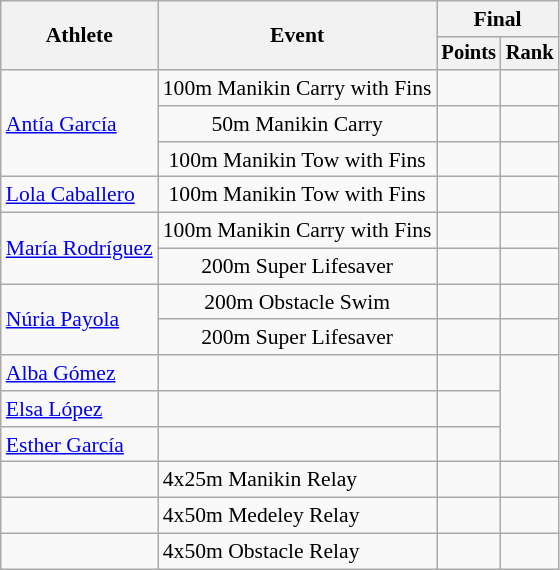<table class=wikitable style="font-size:90%">
<tr>
<th rowspan="2">Athlete</th>
<th rowspan="2">Event</th>
<th colspan="2">Final</th>
</tr>
<tr style="font-size:95%">
<th>Points</th>
<th>Rank</th>
</tr>
<tr align=center>
<td align=left rowspan=3><a href='#'>Antía García</a></td>
<td>100m Manikin Carry with Fins</td>
<td></td>
<td></td>
</tr>
<tr align=center>
<td>50m Manikin Carry</td>
<td></td>
<td></td>
</tr>
<tr align=center>
<td>100m Manikin Tow with Fins</td>
<td></td>
<td></td>
</tr>
<tr align=center>
<td align=left><a href='#'>Lola Caballero</a></td>
<td>100m Manikin Tow with Fins</td>
<td></td>
<td></td>
</tr>
<tr align=center>
<td align=left rowspan=2><a href='#'>María Rodríguez</a></td>
<td>100m Manikin Carry with Fins</td>
<td></td>
<td></td>
</tr>
<tr align=center>
<td>200m Super Lifesaver</td>
<td></td>
<td></td>
</tr>
<tr align=center>
<td align=left rowspan=2><a href='#'>Núria Payola</a></td>
<td>200m Obstacle Swim</td>
<td></td>
<td></td>
</tr>
<tr align=center>
<td>200m Super Lifesaver</td>
<td></td>
<td></td>
</tr>
<tr align=center>
<td align=left><a href='#'>Alba Gómez</a></td>
<td></td>
<td></td>
</tr>
<tr align=center>
<td align=left><a href='#'>Elsa López</a></td>
<td></td>
<td></td>
</tr>
<tr align=center>
<td align=left><a href='#'>Esther García</a></td>
<td></td>
<td></td>
</tr>
<tr align=center>
<td align=left></td>
<td align=left>4x25m Manikin Relay</td>
<td></td>
<td></td>
</tr>
<tr align=center>
<td align=left></td>
<td align=left>4x50m Medeley Relay</td>
<td></td>
<td></td>
</tr>
<tr align=center>
<td align=left></td>
<td align=left>4x50m Obstacle Relay</td>
<td></td>
<td></td>
</tr>
</table>
